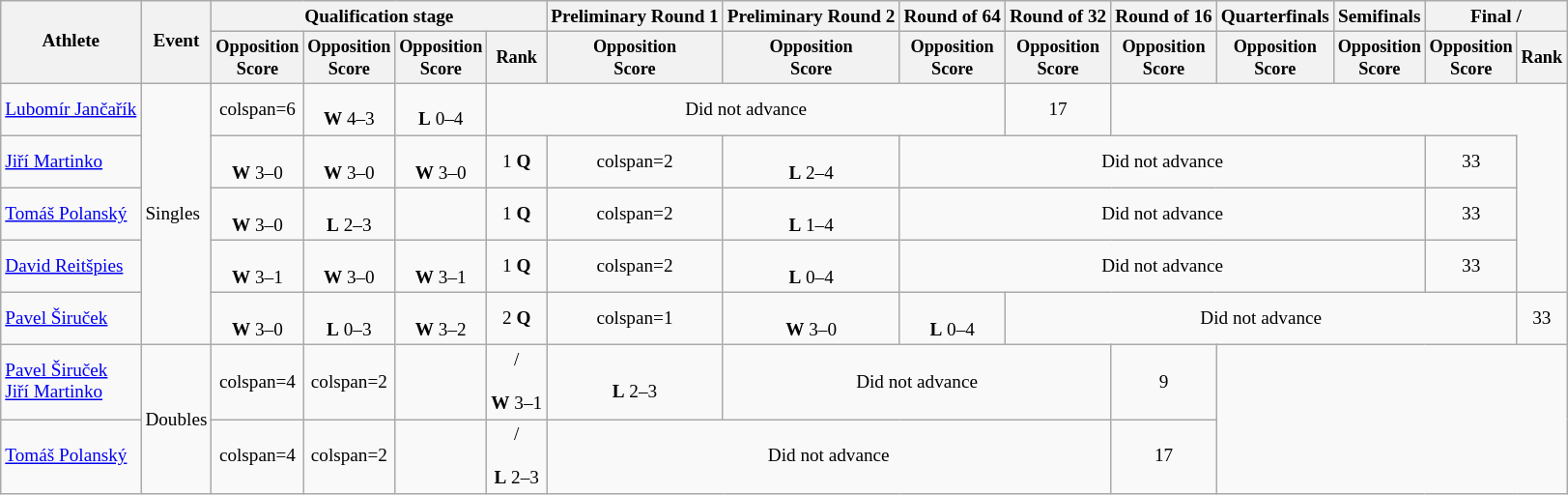<table class=wikitable style=font-size:80%;text-align:center>
<tr>
<th rowspan=2>Athlete</th>
<th rowspan=2>Event</th>
<th colspan=4>Qualification stage</th>
<th>Preliminary Round 1</th>
<th>Preliminary Round 2</th>
<th>Round of 64</th>
<th>Round of 32</th>
<th>Round of 16</th>
<th>Quarterfinals</th>
<th>Semifinals</th>
<th colspan=2>Final / </th>
</tr>
<tr style=font-size:95%>
<th>Opposition<br>Score</th>
<th>Opposition<br>Score</th>
<th>Opposition<br>Score</th>
<th>Rank</th>
<th>Opposition<br>Score</th>
<th>Opposition<br>Score</th>
<th>Opposition<br>Score</th>
<th>Opposition<br>Score</th>
<th>Opposition<br>Score</th>
<th>Opposition<br>Score</th>
<th>Opposition<br>Score</th>
<th>Opposition<br>Score</th>
<th>Rank</th>
</tr>
<tr align=center>
<td align=left><a href='#'>Lubomír Jančařík</a></td>
<td align=left rowspan=5>Singles</td>
<td>colspan=6</td>
<td><br><strong>W</strong> 4–3</td>
<td><br><strong>L</strong> 0–4</td>
<td colspan=4>Did not advance</td>
<td>17</td>
</tr>
<tr align=center>
<td align=left><a href='#'>Jiří Martinko</a></td>
<td><br><strong>W</strong> 3–0</td>
<td><br><strong>W</strong> 3–0</td>
<td><br><strong>W</strong> 3–0</td>
<td>1 <strong>Q</strong></td>
<td>colspan=2</td>
<td><br><strong>L</strong> 2–4</td>
<td colspan=5>Did not advance</td>
<td>33</td>
</tr>
<tr align=center>
<td align=left><a href='#'>Tomáš Polanský</a></td>
<td><br><strong>W</strong> 3–0</td>
<td><br><strong>L</strong> 2–3</td>
<td></td>
<td>1 <strong>Q</strong></td>
<td>colspan=2</td>
<td><br><strong>L</strong> 1–4</td>
<td colspan=5>Did not advance</td>
<td>33</td>
</tr>
<tr align=center>
<td align=left><a href='#'>David Reitšpies</a></td>
<td><br><strong>W</strong> 3–1</td>
<td><br><strong>W</strong> 3–0</td>
<td><br><strong>W</strong> 3–1</td>
<td>1 <strong>Q</strong></td>
<td>colspan=2</td>
<td><br><strong>L</strong> 0–4</td>
<td colspan=5>Did not advance</td>
<td>33</td>
</tr>
<tr align=center>
<td align=left><a href='#'>Pavel Širuček</a></td>
<td><br><strong>W</strong> 3–0</td>
<td><br><strong>L</strong> 0–3</td>
<td><br><strong>W</strong> 3–2</td>
<td>2 <strong>Q</strong></td>
<td>colspan=1</td>
<td><br><strong>W</strong> 3–0</td>
<td><br><strong>L</strong> 0–4</td>
<td colspan=5>Did not advance</td>
<td>33</td>
</tr>
<tr align=center>
<td align=left><a href='#'>Pavel Širuček</a><br><a href='#'>Jiří Martinko</a></td>
<td rowspan=2>Doubles</td>
<td>colspan=4</td>
<td>colspan=2</td>
<td></td>
<td> /<br><br><strong>W</strong> 3–1</td>
<td><br><strong>L</strong> 2–3</td>
<td colspan=3>Did not advance</td>
<td>9</td>
</tr>
<tr align=center>
<td align=left><a href='#'>Tomáš Polanský</a><br></td>
<td>colspan=4</td>
<td>colspan=2</td>
<td></td>
<td> /<br><br><strong>L</strong> 2–3</td>
<td colspan=4>Did not advance</td>
<td>17</td>
</tr>
</table>
